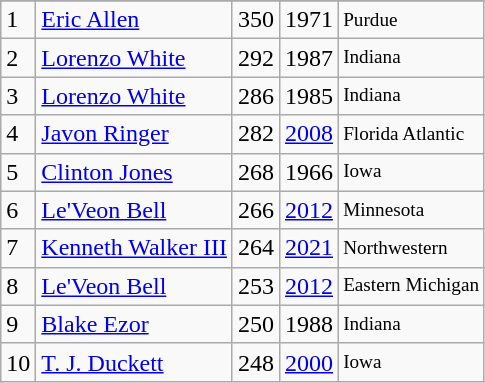<table class="wikitable">
<tr>
</tr>
<tr>
<td>1</td>
<td><a href='#'>Eric Allen</a></td>
<td>350</td>
<td>1971</td>
<td style="font-size:80%;">Purdue</td>
</tr>
<tr>
<td>2</td>
<td><a href='#'>Lorenzo White</a></td>
<td>292</td>
<td>1987</td>
<td style="font-size:80%;">Indiana</td>
</tr>
<tr>
<td>3</td>
<td><a href='#'>Lorenzo White</a></td>
<td>286</td>
<td>1985</td>
<td style="font-size:80%;">Indiana</td>
</tr>
<tr>
<td>4</td>
<td><a href='#'>Javon Ringer</a></td>
<td>282</td>
<td><a href='#'>2008</a></td>
<td style="font-size:80%;">Florida Atlantic</td>
</tr>
<tr>
<td>5</td>
<td><a href='#'>Clinton Jones</a></td>
<td>268</td>
<td>1966</td>
<td style="font-size:80%;">Iowa</td>
</tr>
<tr>
<td>6</td>
<td><a href='#'>Le'Veon Bell</a></td>
<td>266</td>
<td><a href='#'>2012</a></td>
<td style="font-size:80%;">Minnesota</td>
</tr>
<tr>
<td>7</td>
<td><a href='#'>Kenneth Walker III</a></td>
<td>264</td>
<td><a href='#'>2021</a></td>
<td style="font-size:80%;">Northwestern</td>
</tr>
<tr>
<td>8</td>
<td><a href='#'>Le'Veon Bell</a></td>
<td>253</td>
<td><a href='#'>2012</a></td>
<td style="font-size:80%;">Eastern Michigan</td>
</tr>
<tr>
<td>9</td>
<td><a href='#'>Blake Ezor</a></td>
<td>250</td>
<td>1988</td>
<td style="font-size:80%;">Indiana</td>
</tr>
<tr>
<td>10</td>
<td><a href='#'>T. J. Duckett</a></td>
<td>248</td>
<td><a href='#'>2000</a></td>
<td style="font-size:80%;">Iowa</td>
</tr>
</table>
